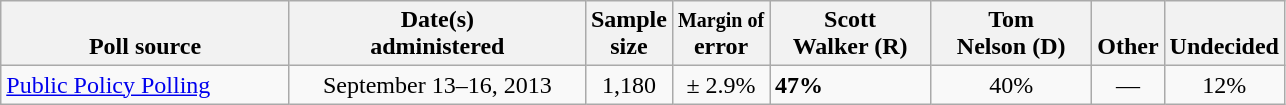<table class="wikitable">
<tr valign= bottom>
<th style="width:185px;">Poll source</th>
<th style="width:190px;">Date(s)<br>administered</th>
<th class=small>Sample<br>size</th>
<th><small>Margin of</small><br>error</th>
<th style="width:100px;">Scott<br>Walker (R)</th>
<th style="width:100px;">Tom<br>Nelson (D)</th>
<th style="width:40px;">Other</th>
<th style="width:40px;">Undecided</th>
</tr>
<tr>
<td><a href='#'>Public Policy Polling</a></td>
<td align=center>September 13–16, 2013</td>
<td align=center>1,180</td>
<td align=center>± 2.9%</td>
<td><strong>47%</strong></td>
<td align=center>40%</td>
<td align=center>—</td>
<td align=center>12%</td>
</tr>
</table>
